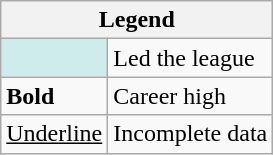<table class="wikitable">
<tr>
<th colspan="2">Legend</th>
</tr>
<tr>
<td style="background:#cfecec; width:3em;"></td>
<td>Led the league</td>
</tr>
<tr>
<td style="width:3em;"><strong>Bold</strong></td>
<td>Career high</td>
</tr>
<tr>
<td style="width:3em;"><u>Underline</u></td>
<td>Incomplete data</td>
</tr>
</table>
